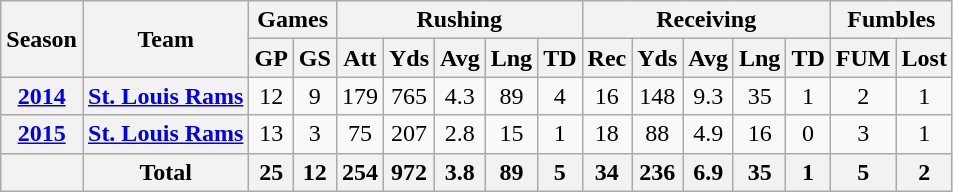<table class=wikitable style="text-align:center;">
<tr>
<th rowspan=2>Season</th>
<th rowspan=2>Team</th>
<th colspan=2>Games</th>
<th colspan=5>Rushing</th>
<th colspan=5>Receiving</th>
<th colspan=2>Fumbles</th>
</tr>
<tr>
<th>GP</th>
<th>GS</th>
<th>Att</th>
<th>Yds</th>
<th>Avg</th>
<th>Lng</th>
<th>TD</th>
<th>Rec</th>
<th>Yds</th>
<th>Avg</th>
<th>Lng</th>
<th>TD</th>
<th>FUM</th>
<th>Lost</th>
</tr>
<tr>
<th><a href='#'>2014</a></th>
<th><a href='#'>St. Louis Rams</a></th>
<td>12</td>
<td>9</td>
<td>179</td>
<td>765</td>
<td>4.3</td>
<td>89</td>
<td>4</td>
<td>16</td>
<td>148</td>
<td>9.3</td>
<td>35</td>
<td>1</td>
<td>2</td>
<td>1</td>
</tr>
<tr>
<th><a href='#'>2015</a></th>
<th><a href='#'>St. Louis Rams</a></th>
<td>13</td>
<td>3</td>
<td>75</td>
<td>207</td>
<td>2.8</td>
<td>15</td>
<td>1</td>
<td>18</td>
<td>88</td>
<td>4.9</td>
<td>16</td>
<td>0</td>
<td>3</td>
<td>1</td>
</tr>
<tr>
<th></th>
<th>Total</th>
<th>25</th>
<th>12</th>
<th>254</th>
<th>972</th>
<th>3.8</th>
<th>89</th>
<th>5</th>
<th>34</th>
<th>236</th>
<th>6.9</th>
<th>35</th>
<th>1</th>
<th>5</th>
<th>2</th>
</tr>
</table>
